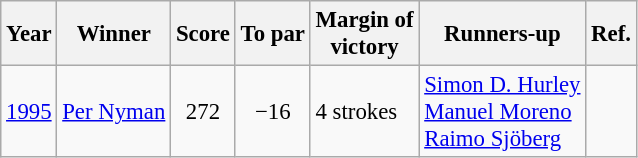<table class="wikitable" style="font-size:95%;">
<tr>
<th>Year</th>
<th>Winner</th>
<th>Score</th>
<th>To par</th>
<th>Margin of<br>victory</th>
<th>Runners-up</th>
<th>Ref.</th>
</tr>
<tr>
<td><a href='#'>1995</a></td>
<td> <a href='#'>Per Nyman</a></td>
<td align=center>272</td>
<td align=center>−16</td>
<td>4 strokes</td>
<td> <a href='#'>Simon D. Hurley</a><br> <a href='#'>Manuel Moreno</a><br>  <a href='#'>Raimo Sjöberg</a></td>
<td></td>
</tr>
</table>
